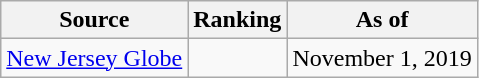<table class="wikitable" style="text-align:center">
<tr>
<th>Source</th>
<th>Ranking</th>
<th>As of</th>
</tr>
<tr>
<td align=left><a href='#'>New Jersey Globe</a></td>
<td></td>
<td>November 1, 2019</td>
</tr>
</table>
